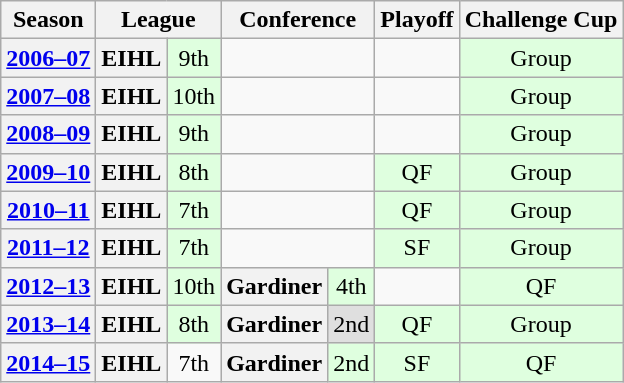<table class="wikitable" style="text-align:center">
<tr>
<th>Season</th>
<th colspan="2">League</th>
<th colspan="2">Conference</th>
<th>Playoff</th>
<th>Challenge Cup</th>
</tr>
<tr>
<th><a href='#'>2006–07</a></th>
<th>EIHL</th>
<td bgcolor="#dfffdf">9th</td>
<td colspan=2></td>
<td></td>
<td bgcolor="#dfffdf">Group</td>
</tr>
<tr>
<th><a href='#'>2007–08</a></th>
<th>EIHL</th>
<td bgcolor="#dfffdf">10th</td>
<td colspan=2></td>
<td></td>
<td bgcolor="#dfffdf">Group</td>
</tr>
<tr>
<th><a href='#'>2008–09</a></th>
<th>EIHL</th>
<td bgcolor="#dfffdf">9th</td>
<td colspan=2></td>
<td></td>
<td bgcolor="#dfffdf">Group</td>
</tr>
<tr>
<th><a href='#'>2009–10</a></th>
<th>EIHL</th>
<td bgcolor="#dfffdf">8th</td>
<td colspan=2></td>
<td bgcolor="#dfffdf">QF</td>
<td bgcolor="#dfffdf">Group</td>
</tr>
<tr>
<th><a href='#'>2010–11</a></th>
<th>EIHL</th>
<td bgcolor="#dfffdf">7th</td>
<td colspan=2></td>
<td bgcolor="#dfffdf">QF</td>
<td bgcolor="#dfffdf">Group</td>
</tr>
<tr>
<th><a href='#'>2011–12</a></th>
<th>EIHL</th>
<td bgcolor="#dfffdf">7th</td>
<td colspan=2></td>
<td bgcolor="#dfffdf">SF</td>
<td bgcolor="#dfffdf">Group</td>
</tr>
<tr>
<th><a href='#'>2012–13</a></th>
<th>EIHL</th>
<td bgcolor="#dfffdf">10th</td>
<th>Gardiner</th>
<td bgcolor="#dfffdf">4th</td>
<td></td>
<td bgcolor="#dfffdf">QF</td>
</tr>
<tr>
<th><a href='#'>2013–14</a></th>
<th>EIHL</th>
<td bgcolor="#dfffdf">8th</td>
<th>Gardiner</th>
<td bgcolor="#dfdfdf">2nd</td>
<td bgcolor="#dfffdf">QF</td>
<td bgcolor="#dfffdf">Group</td>
</tr>
<tr>
<th><a href='#'>2014–15</a></th>
<th>EIHL</th>
<td>7th</td>
<th>Gardiner</th>
<td bgcolor="#dfffdf">2nd</td>
<td bgcolor="#dfffdf">SF</td>
<td bgcolor="#dfffdf">QF</td>
</tr>
</table>
